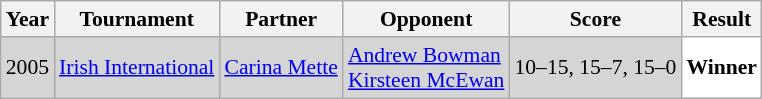<table class="sortable wikitable" style="font-size: 90%;">
<tr>
<th>Year</th>
<th>Tournament</th>
<th>Partner</th>
<th>Opponent</th>
<th>Score</th>
<th>Result</th>
</tr>
<tr style="background:#D5D5D5">
<td align="center">2005</td>
<td align="left"><a href='#'>Irish International</a></td>
<td align="left"> <a href='#'>Carina Mette</a></td>
<td align="left"> <a href='#'>Andrew Bowman</a><br> <a href='#'>Kirsteen McEwan</a></td>
<td align="left">10–15, 15–7, 15–0</td>
<td style="text-align:left; background:white"> <strong>Winner</strong></td>
</tr>
</table>
